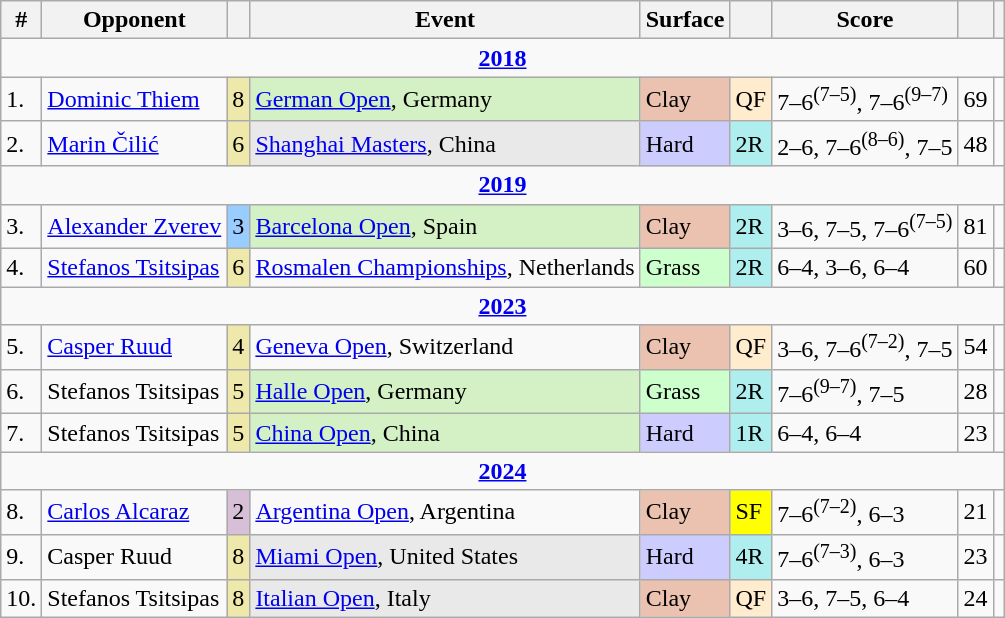<table class="wikitable sortable">
<tr>
<th class=unsortable>#</th>
<th>Opponent</th>
<th></th>
<th>Event</th>
<th>Surface</th>
<th class=unsortable></th>
<th class=unsortable>Score</th>
<th class=unsortable></th>
<th class=unsortable></th>
</tr>
<tr>
<td colspan=9 style=text-align:center><strong><a href='#'>2018</a></strong></td>
</tr>
<tr>
<td>1.</td>
<td> <a href='#'>Dominic Thiem</a></td>
<td bgcolor=eee8aa>8</td>
<td bgcolor=d4f1c5><a href='#'>German Open</a>, Germany</td>
<td bgcolor=ebc2af>Clay</td>
<td bgcolor=ffebcd>QF</td>
<td>7–6<sup>(7–5)</sup>, 7–6<sup>(9–7)</sup></td>
<td>69</td>
<td></td>
</tr>
<tr>
<td>2.</td>
<td> <a href='#'>Marin Čilić</a></td>
<td bgcolor=eee8aa>6</td>
<td bgcolor=e9e9e9><a href='#'>Shanghai Masters</a>, China</td>
<td bgcolor=ccccff>Hard</td>
<td bgcolor=afeeee>2R</td>
<td>2–6, 7–6<sup>(8–6)</sup>, 7–5</td>
<td>48</td>
<td></td>
</tr>
<tr>
<td colspan=9 style=text-align:center><strong><a href='#'>2019</a></strong></td>
</tr>
<tr>
<td>3.</td>
<td> <a href='#'>Alexander Zverev</a></td>
<td bgcolor=99ccff>3</td>
<td style=background:#d4f1c5><a href='#'>Barcelona Open</a>, Spain</td>
<td bgcolor=ebc2af>Clay</td>
<td bgcolor=afeeee>2R</td>
<td>3–6, 7–5, 7–6<sup>(7–5)</sup></td>
<td>81</td>
<td></td>
</tr>
<tr>
<td>4.</td>
<td> <a href='#'>Stefanos Tsitsipas</a></td>
<td bgcolor=eee8aa>6</td>
<td><a href='#'>Rosmalen Championships</a>, Netherlands</td>
<td bgcolor=ccffcc>Grass</td>
<td bgcolor=afeeee>2R</td>
<td>6–4, 3–6, 6–4</td>
<td>60</td>
<td></td>
</tr>
<tr>
<td colspan=9 style=text-align:center><strong><a href='#'>2023</a></strong></td>
</tr>
<tr>
<td>5.</td>
<td> <a href='#'>Casper Ruud</a></td>
<td bgcolor=eee8aa>4</td>
<td><a href='#'>Geneva Open</a>, Switzerland</td>
<td bgcolor=EBC2AF>Clay</td>
<td bgcolor=ffebcd>QF</td>
<td>3–6, 7–6<sup>(7–2)</sup>, 7–5</td>
<td>54</td>
<td></td>
</tr>
<tr>
<td>6.</td>
<td> Stefanos Tsitsipas</td>
<td bgcolor=eee8aa>5</td>
<td style=background:#d4f1c5><a href='#'>Halle Open</a>, Germany</td>
<td bgcolor=ccffcc>Grass</td>
<td bgcolor=afeeee>2R</td>
<td>7–6<sup>(9–7)</sup>, 7–5</td>
<td>28</td>
<td></td>
</tr>
<tr>
<td>7.</td>
<td> Stefanos Tsitsipas</td>
<td bgcolor=eee8aa>5</td>
<td style=background:#d4f1c5><a href='#'>China Open</a>, China</td>
<td bgcolor=ccccff>Hard</td>
<td bgcolor=afeeee>1R</td>
<td>6–4, 6–4</td>
<td>23</td>
<td></td>
</tr>
<tr>
<td colspan=9 style=text-align:center><strong><a href='#'>2024</a></strong></td>
</tr>
<tr>
<td>8.</td>
<td> <a href='#'>Carlos Alcaraz</a></td>
<td bgcolor=thistle>2</td>
<td><a href='#'>Argentina Open</a>, Argentina</td>
<td bgcolor=EBC2AF>Clay</td>
<td bgcolor=yellow>SF</td>
<td>7–6<sup>(7–2)</sup>, 6–3</td>
<td>21</td>
<td></td>
</tr>
<tr>
<td>9.</td>
<td> Casper Ruud</td>
<td bgcolor=eee8aa>8</td>
<td bgcolor=e9e9e9><a href='#'>Miami Open</a>, United States</td>
<td bgcolor=ccccff>Hard</td>
<td bgcolor=afeeee>4R</td>
<td>7–6<sup>(7–3)</sup>, 6–3</td>
<td>23</td>
<td></td>
</tr>
<tr>
<td>10.</td>
<td> Stefanos Tsitsipas</td>
<td bgcolor=eee8aa>8</td>
<td bgcolor=e9e9e9><a href='#'>Italian Open</a>, Italy</td>
<td bgcolor=EBC2AF>Clay</td>
<td bgcolor=ffebcd>QF</td>
<td>3–6, 7–5, 6–4</td>
<td>24</td>
<td></td>
</tr>
</table>
